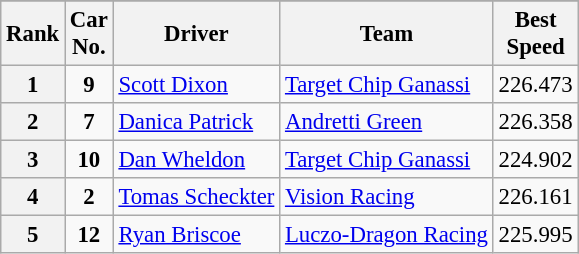<table class="wikitable" style="font-size:95%;">
<tr>
</tr>
<tr>
<th>Rank</th>
<th>Car<br>No.</th>
<th>Driver</th>
<th>Team</th>
<th>Best<br>Speed</th>
</tr>
<tr>
<th>1</th>
<td style="text-align:center"><strong>9</strong></td>
<td> <a href='#'>Scott Dixon</a></td>
<td><a href='#'>Target Chip Ganassi</a></td>
<td align=center>226.473</td>
</tr>
<tr>
<th>2</th>
<td style="text-align:center"><strong>7</strong></td>
<td> <a href='#'>Danica Patrick</a></td>
<td><a href='#'>Andretti Green</a></td>
<td align=center>226.358</td>
</tr>
<tr>
<th>3</th>
<td style="text-align:center"><strong>10</strong></td>
<td> <a href='#'>Dan Wheldon</a></td>
<td><a href='#'>Target Chip Ganassi</a></td>
<td align=center>224.902</td>
</tr>
<tr>
<th>4</th>
<td style="text-align:center"><strong>2</strong></td>
<td> <a href='#'>Tomas Scheckter</a></td>
<td><a href='#'>Vision Racing</a></td>
<td align=center>226.161</td>
</tr>
<tr>
<th>5</th>
<td style="text-align:center"><strong>12</strong></td>
<td> <a href='#'>Ryan Briscoe</a></td>
<td><a href='#'>Luczo-Dragon Racing</a></td>
<td align=center>225.995</td>
</tr>
</table>
